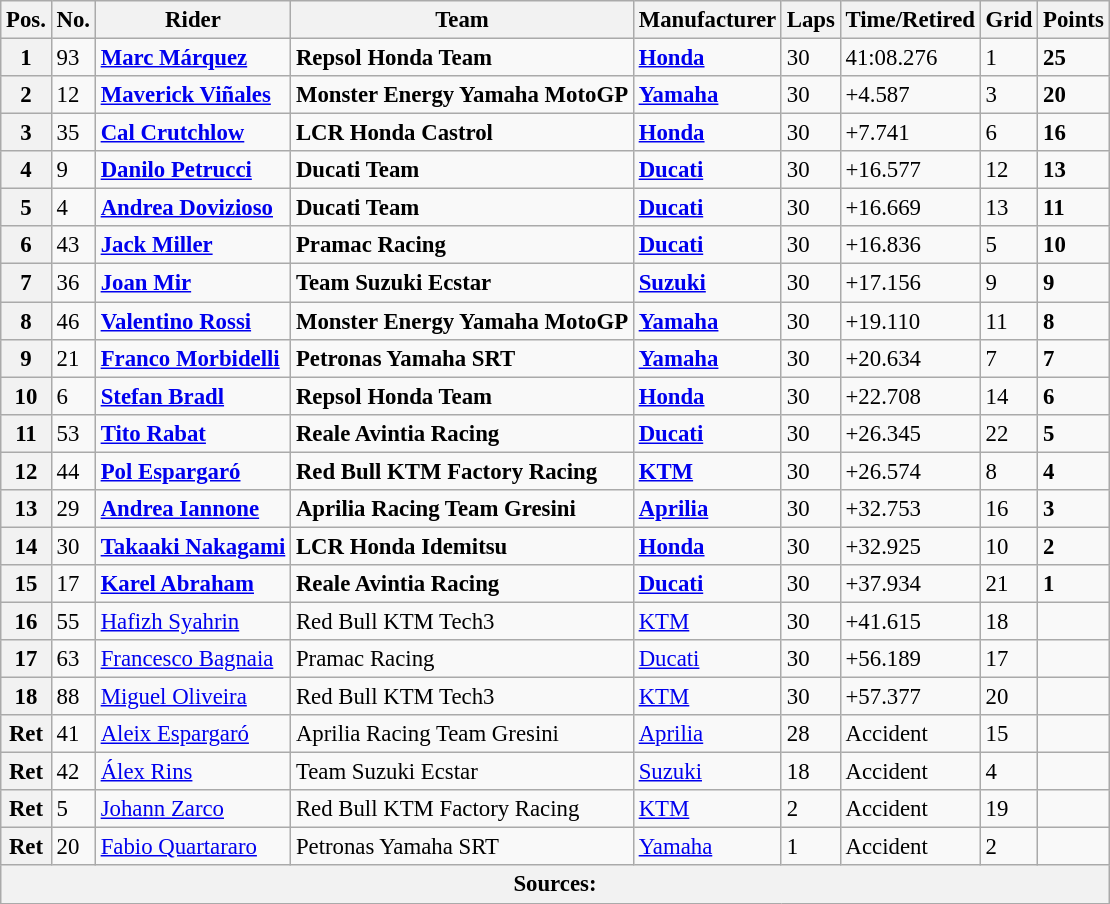<table class="wikitable" style="font-size: 95%;">
<tr>
<th>Pos.</th>
<th>No.</th>
<th>Rider</th>
<th>Team</th>
<th>Manufacturer</th>
<th>Laps</th>
<th>Time/Retired</th>
<th>Grid</th>
<th>Points</th>
</tr>
<tr>
<th>1</th>
<td>93</td>
<td> <strong><a href='#'>Marc Márquez</a></strong></td>
<td><strong>Repsol Honda Team</strong></td>
<td><strong><a href='#'>Honda</a></strong></td>
<td>30</td>
<td>41:08.276</td>
<td>1</td>
<td><strong>25</strong></td>
</tr>
<tr>
<th>2</th>
<td>12</td>
<td> <strong><a href='#'>Maverick Viñales</a></strong></td>
<td><strong>Monster Energy Yamaha MotoGP</strong></td>
<td><strong><a href='#'>Yamaha</a></strong></td>
<td>30</td>
<td>+4.587</td>
<td>3</td>
<td><strong>20</strong></td>
</tr>
<tr>
<th>3</th>
<td>35</td>
<td> <strong><a href='#'>Cal Crutchlow</a></strong></td>
<td><strong>LCR Honda Castrol</strong></td>
<td><strong><a href='#'>Honda</a></strong></td>
<td>30</td>
<td>+7.741</td>
<td>6</td>
<td><strong>16</strong></td>
</tr>
<tr>
<th>4</th>
<td>9</td>
<td> <strong><a href='#'>Danilo Petrucci</a></strong></td>
<td><strong>Ducati Team</strong></td>
<td><strong><a href='#'>Ducati</a></strong></td>
<td>30</td>
<td>+16.577</td>
<td>12</td>
<td><strong>13</strong></td>
</tr>
<tr>
<th>5</th>
<td>4</td>
<td> <strong><a href='#'>Andrea Dovizioso</a></strong></td>
<td><strong>Ducati Team</strong></td>
<td><strong><a href='#'>Ducati</a></strong></td>
<td>30</td>
<td>+16.669</td>
<td>13</td>
<td><strong>11</strong></td>
</tr>
<tr>
<th>6</th>
<td>43</td>
<td> <strong><a href='#'>Jack Miller</a></strong></td>
<td><strong>Pramac Racing</strong></td>
<td><strong><a href='#'>Ducati</a></strong></td>
<td>30</td>
<td>+16.836</td>
<td>5</td>
<td><strong>10</strong></td>
</tr>
<tr>
<th>7</th>
<td>36</td>
<td> <strong><a href='#'>Joan Mir</a></strong></td>
<td><strong>Team Suzuki Ecstar</strong></td>
<td><strong><a href='#'>Suzuki</a></strong></td>
<td>30</td>
<td>+17.156</td>
<td>9</td>
<td><strong>9</strong></td>
</tr>
<tr>
<th>8</th>
<td>46</td>
<td> <strong><a href='#'>Valentino Rossi</a></strong></td>
<td><strong>Monster Energy Yamaha MotoGP</strong></td>
<td><strong><a href='#'>Yamaha</a></strong></td>
<td>30</td>
<td>+19.110</td>
<td>11</td>
<td><strong>8</strong></td>
</tr>
<tr>
<th>9</th>
<td>21</td>
<td> <strong><a href='#'>Franco Morbidelli</a></strong></td>
<td><strong>Petronas Yamaha SRT</strong></td>
<td><strong><a href='#'>Yamaha</a></strong></td>
<td>30</td>
<td>+20.634</td>
<td>7</td>
<td><strong>7</strong></td>
</tr>
<tr>
<th>10</th>
<td>6</td>
<td> <strong><a href='#'>Stefan Bradl</a></strong></td>
<td><strong>Repsol Honda Team</strong></td>
<td><strong><a href='#'>Honda</a></strong></td>
<td>30</td>
<td>+22.708</td>
<td>14</td>
<td><strong>6</strong></td>
</tr>
<tr>
<th>11</th>
<td>53</td>
<td> <strong><a href='#'>Tito Rabat</a></strong></td>
<td><strong>Reale Avintia Racing</strong></td>
<td><strong><a href='#'>Ducati</a></strong></td>
<td>30</td>
<td>+26.345</td>
<td>22</td>
<td><strong>5</strong></td>
</tr>
<tr>
<th>12</th>
<td>44</td>
<td> <strong><a href='#'>Pol Espargaró</a></strong></td>
<td><strong>Red Bull KTM Factory Racing</strong></td>
<td><strong><a href='#'>KTM</a></strong></td>
<td>30</td>
<td>+26.574</td>
<td>8</td>
<td><strong>4</strong></td>
</tr>
<tr>
<th>13</th>
<td>29</td>
<td> <strong><a href='#'>Andrea Iannone</a></strong></td>
<td><strong>Aprilia Racing Team Gresini</strong></td>
<td><strong><a href='#'>Aprilia</a></strong></td>
<td>30</td>
<td>+32.753</td>
<td>16</td>
<td><strong>3</strong></td>
</tr>
<tr>
<th>14</th>
<td>30</td>
<td> <strong><a href='#'>Takaaki Nakagami</a></strong></td>
<td><strong>LCR Honda Idemitsu</strong></td>
<td><strong><a href='#'>Honda</a></strong></td>
<td>30</td>
<td>+32.925</td>
<td>10</td>
<td><strong>2</strong></td>
</tr>
<tr>
<th>15</th>
<td>17</td>
<td> <strong><a href='#'>Karel Abraham</a></strong></td>
<td><strong>Reale Avintia Racing</strong></td>
<td><strong><a href='#'>Ducati</a></strong></td>
<td>30</td>
<td>+37.934</td>
<td>21</td>
<td><strong>1</strong></td>
</tr>
<tr>
<th>16</th>
<td>55</td>
<td> <a href='#'>Hafizh Syahrin</a></td>
<td>Red Bull KTM Tech3</td>
<td><a href='#'>KTM</a></td>
<td>30</td>
<td>+41.615</td>
<td>18</td>
<td></td>
</tr>
<tr>
<th>17</th>
<td>63</td>
<td> <a href='#'>Francesco Bagnaia</a></td>
<td>Pramac Racing</td>
<td><a href='#'>Ducati</a></td>
<td>30</td>
<td>+56.189</td>
<td>17</td>
<td></td>
</tr>
<tr>
<th>18</th>
<td>88</td>
<td> <a href='#'>Miguel Oliveira</a></td>
<td>Red Bull KTM Tech3</td>
<td><a href='#'>KTM</a></td>
<td>30</td>
<td>+57.377</td>
<td>20</td>
<td></td>
</tr>
<tr>
<th>Ret</th>
<td>41</td>
<td> <a href='#'>Aleix Espargaró</a></td>
<td>Aprilia Racing Team Gresini</td>
<td><a href='#'>Aprilia</a></td>
<td>28</td>
<td>Accident</td>
<td>15</td>
<td></td>
</tr>
<tr>
<th>Ret</th>
<td>42</td>
<td> <a href='#'>Álex Rins</a></td>
<td>Team Suzuki Ecstar</td>
<td><a href='#'>Suzuki</a></td>
<td>18</td>
<td>Accident</td>
<td>4</td>
<td></td>
</tr>
<tr>
<th>Ret</th>
<td>5</td>
<td> <a href='#'>Johann Zarco</a></td>
<td>Red Bull KTM Factory Racing</td>
<td><a href='#'>KTM</a></td>
<td>2</td>
<td>Accident</td>
<td>19</td>
<td></td>
</tr>
<tr>
<th>Ret</th>
<td>20</td>
<td> <a href='#'>Fabio Quartararo</a></td>
<td>Petronas Yamaha SRT</td>
<td><a href='#'>Yamaha</a></td>
<td>1</td>
<td>Accident</td>
<td>2</td>
<td></td>
</tr>
<tr>
<th colspan=9>Sources: </th>
</tr>
</table>
